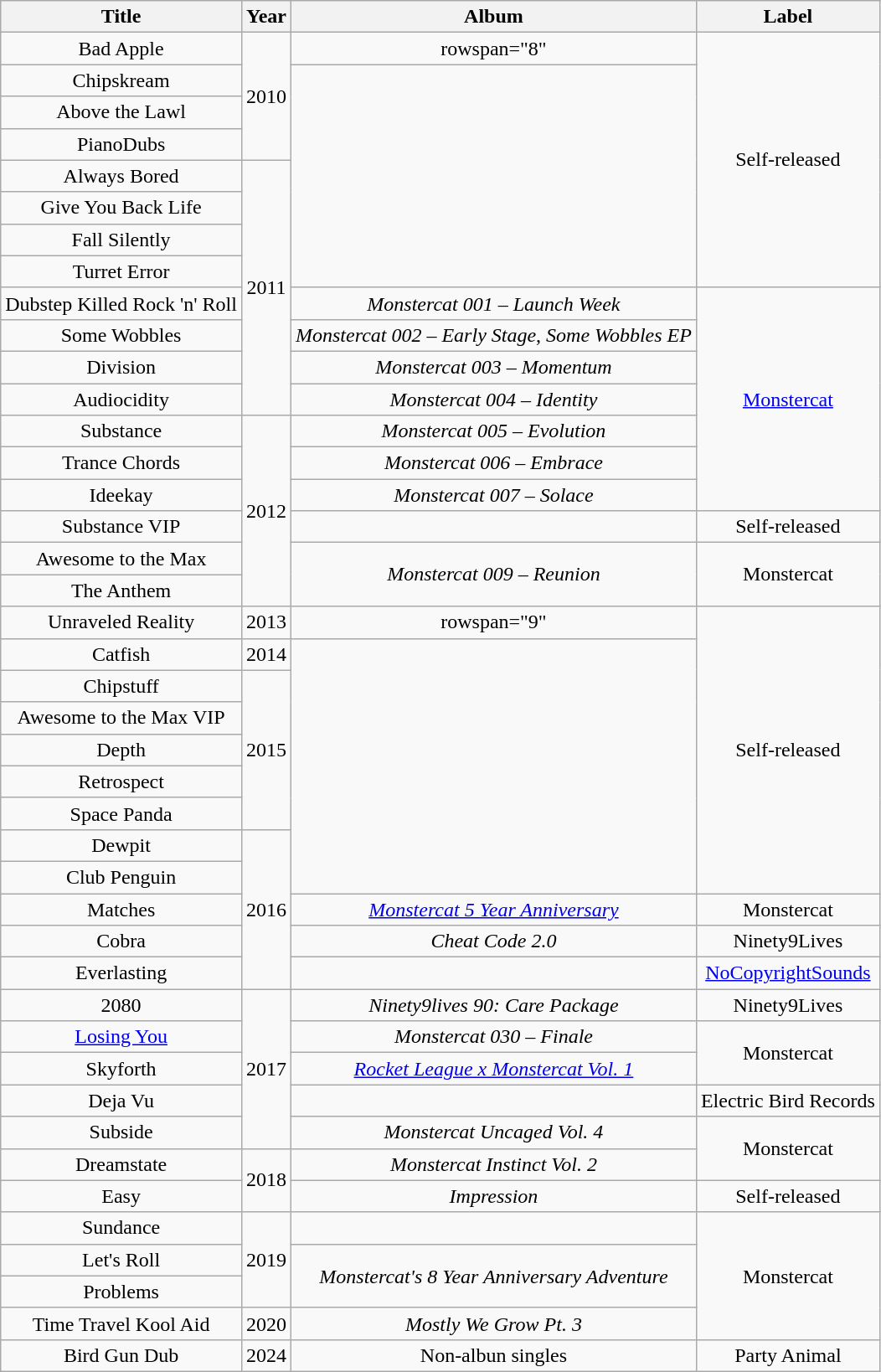<table class="wikitable plainrowheaders" style="text-align:center;">
<tr>
<th scope="col">Title</th>
<th scope="col">Year</th>
<th scope="col">Album</th>
<th scope="col">Label</th>
</tr>
<tr>
<td>Bad Apple</td>
<td rowspan="4">2010</td>
<td>rowspan="8" </td>
<td rowspan="8">Self-released</td>
</tr>
<tr>
<td>Chipskream</td>
</tr>
<tr>
<td>Above the Lawl </td>
</tr>
<tr>
<td>PianoDubs</td>
</tr>
<tr>
<td>Always Bored</td>
<td rowspan="8">2011</td>
</tr>
<tr>
<td>Give You Back Life </td>
</tr>
<tr>
<td>Fall Silently </td>
</tr>
<tr>
<td>Turret Error</td>
</tr>
<tr>
<td>Dubstep Killed Rock 'n' Roll</td>
<td><em>Monstercat 001 – Launch Week</em></td>
<td rowspan="7"><a href='#'>Monstercat</a></td>
</tr>
<tr>
<td>Some Wobbles</td>
<td><em>Monstercat 002 – Early Stage</em>, <em>Some Wobbles EP</em></td>
</tr>
<tr>
<td>Division</td>
<td><em>Monstercat 003 – Momentum</em></td>
</tr>
<tr>
<td>Audiocidity</td>
<td><em>Monstercat 004 – Identity</em></td>
</tr>
<tr>
<td>Substance </td>
<td rowspan="6">2012</td>
<td><em>Monstercat 005 – Evolution</em></td>
</tr>
<tr>
<td>Trance Chords</td>
<td><em>Monstercat 006 – Embrace</em></td>
</tr>
<tr>
<td>Ideekay</td>
<td><em>Monstercat 007 – Solace</em></td>
</tr>
<tr>
<td>Substance VIP </td>
<td></td>
<td>Self-released</td>
</tr>
<tr>
<td>Awesome to the Max</td>
<td rowspan="2"><em>Monstercat 009 – Reunion</em></td>
<td rowspan="2">Monstercat</td>
</tr>
<tr>
<td>The Anthem </td>
</tr>
<tr>
<td>Unraveled Reality</td>
<td>2013</td>
<td>rowspan="9" </td>
<td rowspan="9">Self-released</td>
</tr>
<tr>
<td>Catfish</td>
<td>2014</td>
</tr>
<tr>
<td>Chipstuff</td>
<td rowspan="5">2015</td>
</tr>
<tr>
<td>Awesome to the Max VIP</td>
</tr>
<tr>
<td>Depth </td>
</tr>
<tr>
<td>Retrospect</td>
</tr>
<tr>
<td>Space Panda </td>
</tr>
<tr>
<td>Dewpit</td>
<td rowspan="5">2016</td>
</tr>
<tr>
<td>Club Penguin</td>
</tr>
<tr>
<td>Matches </td>
<td><em><a href='#'>Monstercat 5 Year Anniversary</a></em></td>
<td>Monstercat</td>
</tr>
<tr>
<td>Cobra </td>
<td><em>Cheat Code 2.0</em></td>
<td>Ninety9Lives</td>
</tr>
<tr>
<td>Everlasting </td>
<td></td>
<td><a href='#'>NoCopyrightSounds</a></td>
</tr>
<tr>
<td>2080 </td>
<td rowspan="5">2017</td>
<td><em>Ninety9lives 90: Care Package</em></td>
<td>Ninety9Lives</td>
</tr>
<tr>
<td><a href='#'>Losing You</a> </td>
<td><em>Monstercat 030 – Finale</em></td>
<td rowspan="2">Monstercat</td>
</tr>
<tr>
<td>Skyforth</td>
<td><em><a href='#'>Rocket League x Monstercat Vol. 1</a></em></td>
</tr>
<tr>
<td>Deja Vu </td>
<td></td>
<td>Electric Bird Records</td>
</tr>
<tr>
<td>Subside </td>
<td><em>Monstercat Uncaged Vol. 4</em></td>
<td rowspan="2">Monstercat</td>
</tr>
<tr>
<td>Dreamstate</td>
<td rowspan="2">2018</td>
<td><em>Monstercat Instinct Vol. 2</em></td>
</tr>
<tr>
<td>Easy </td>
<td><em>Impression</em></td>
<td>Self-released</td>
</tr>
<tr>
<td>Sundance </td>
<td rowspan="3">2019</td>
<td></td>
<td rowspan="4">Monstercat</td>
</tr>
<tr>
<td>Let's Roll </td>
<td rowspan="2"><em>Monstercat's 8 Year Anniversary Adventure</em></td>
</tr>
<tr>
<td>Problems </td>
</tr>
<tr>
<td>Time Travel Kool Aid </td>
<td rowspan="1">2020</td>
<td><em>Mostly We Grow Pt. 3</em></td>
</tr>
<tr>
<td>Bird Gun Dub</td>
<td>2024</td>
<td>Non-albun singles</td>
<td>Party Animal</td>
</tr>
</table>
